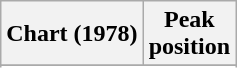<table class="wikitable sortable plainrowheaders" style="text-align:center">
<tr>
<th scope="col">Chart (1978)</th>
<th scope="col">Peak<br> position</th>
</tr>
<tr>
</tr>
<tr>
</tr>
</table>
